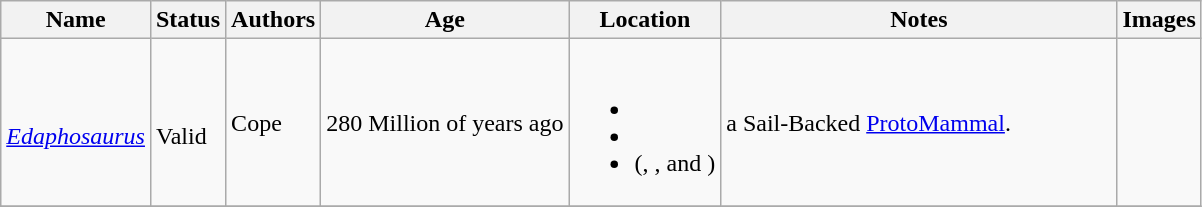<table class="wikitable sortable">
<tr>
<th>Name</th>
<th>Status</th>
<th>Authors</th>
<th>Age</th>
<th>Location</th>
<th width="33%" class="unsortable">Notes</th>
<th>Images</th>
</tr>
<tr>
<td><br><em><a href='#'>Edaphosaurus</a></em></td>
<td><br>Valid</td>
<td>Cope<br></td>
<td>280 Million of years ago</td>
<td><br><ul><li></li><li></li><li> (, ,  and )</li></ul></td>
<td>a Sail-Backed <a href='#'>ProtoMammal</a>.</td>
<td><br></td>
</tr>
<tr>
</tr>
</table>
